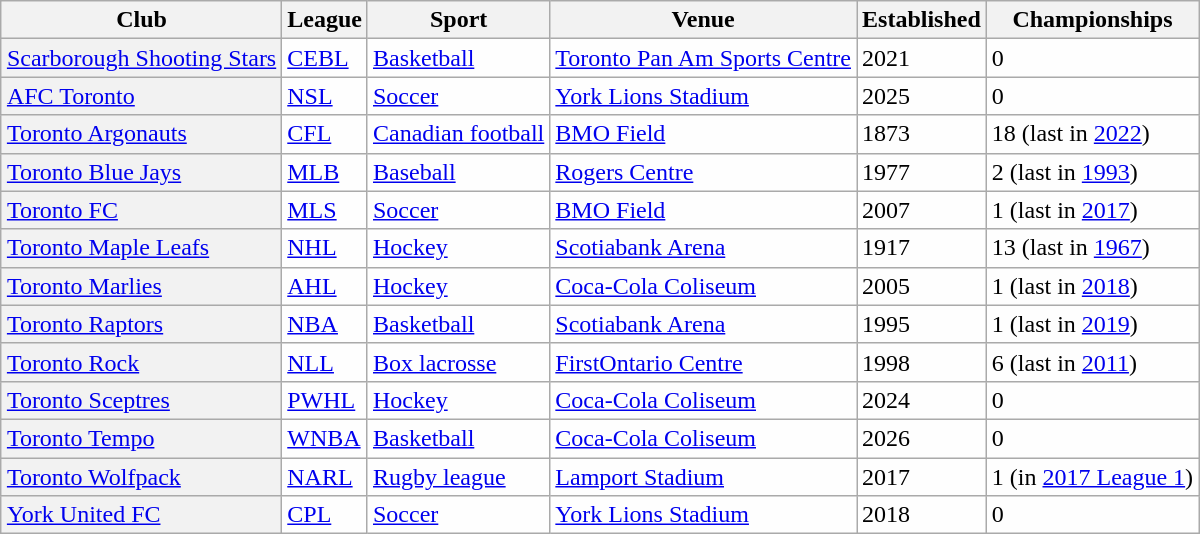<table class="wikitable sortable" style="border:1px solid #ddd; background:#fefefe; padding:3px; margin:0; margin:auto;">
<tr>
<th scope="col">Club</th>
<th scope="col">League</th>
<th scope="col">Sport</th>
<th scope="col">Venue</th>
<th scope="col">Established</th>
<th scope="col">Championships</th>
</tr>
<tr>
<th scope="row" style="font-weight: normal; text-align: left;"><a href='#'>Scarborough Shooting Stars</a></th>
<td><a href='#'>CEBL</a></td>
<td><a href='#'>Basketball</a></td>
<td><a href='#'>Toronto Pan Am Sports Centre</a></td>
<td>2021</td>
<td>0</td>
</tr>
<tr>
<th scope="row" style="font-weight: normal; text-align: left;"><a href='#'>AFC Toronto</a></th>
<td><a href='#'>NSL</a></td>
<td><a href='#'>Soccer</a></td>
<td><a href='#'>York Lions Stadium</a></td>
<td>2025</td>
<td>0</td>
</tr>
<tr>
<th scope="row" style="font-weight: normal; text-align: left;"><a href='#'>Toronto Argonauts</a></th>
<td><a href='#'>CFL</a></td>
<td><a href='#'>Canadian football</a></td>
<td><a href='#'>BMO Field</a></td>
<td>1873</td>
<td>18 (last in <a href='#'>2022</a>)</td>
</tr>
<tr>
<th scope="row" style="font-weight: normal; text-align: left;"><a href='#'>Toronto Blue Jays</a></th>
<td><a href='#'>MLB</a></td>
<td><a href='#'>Baseball</a></td>
<td><a href='#'>Rogers Centre</a></td>
<td>1977</td>
<td>2 (last in <a href='#'>1993</a>)</td>
</tr>
<tr>
<th scope="row" style="font-weight: normal; text-align: left;"><a href='#'>Toronto FC</a></th>
<td><a href='#'>MLS</a></td>
<td><a href='#'>Soccer</a></td>
<td><a href='#'>BMO Field</a></td>
<td>2007</td>
<td>1 (last in <a href='#'>2017</a>)</td>
</tr>
<tr>
<th scope="row" style="font-weight: normal; text-align: left;"><a href='#'>Toronto Maple Leafs</a></th>
<td><a href='#'>NHL</a></td>
<td><a href='#'>Hockey</a></td>
<td><a href='#'>Scotiabank Arena</a></td>
<td>1917</td>
<td>13 (last in <a href='#'>1967</a>)</td>
</tr>
<tr>
<th scope="row" style="font-weight: normal; text-align: left;"><a href='#'>Toronto Marlies</a></th>
<td><a href='#'>AHL</a></td>
<td><a href='#'>Hockey</a></td>
<td><a href='#'>Coca-Cola Coliseum</a></td>
<td>2005</td>
<td>1 (last in <a href='#'>2018</a>)</td>
</tr>
<tr>
<th scope="row" style="font-weight: normal; text-align: left;"><a href='#'>Toronto Raptors</a></th>
<td><a href='#'>NBA</a></td>
<td><a href='#'>Basketball</a></td>
<td><a href='#'>Scotiabank Arena</a></td>
<td>1995</td>
<td>1 (last in <a href='#'>2019</a>)</td>
</tr>
<tr>
<th scope="row" style="font-weight: normal; text-align: left;"><a href='#'>Toronto Rock</a></th>
<td><a href='#'>NLL</a></td>
<td><a href='#'>Box lacrosse</a></td>
<td><a href='#'>FirstOntario Centre</a></td>
<td>1998</td>
<td>6 (last in <a href='#'>2011</a>)</td>
</tr>
<tr>
<th scope="row" style="font-weight: normal; text-align: left;"><a href='#'>Toronto Sceptres</a></th>
<td><a href='#'>PWHL</a></td>
<td><a href='#'>Hockey</a></td>
<td><a href='#'>Coca-Cola Coliseum</a></td>
<td>2024</td>
<td>0</td>
</tr>
<tr>
<th scope="row" style="font-weight: normal; text-align: left;"><a href='#'>Toronto Tempo</a></th>
<td><a href='#'>WNBA</a></td>
<td><a href='#'>Basketball</a></td>
<td><a href='#'>Coca-Cola Coliseum</a></td>
<td>2026</td>
<td>0</td>
</tr>
<tr>
<th scope="row" style="font-weight: normal; text-align: left;"><a href='#'>Toronto Wolfpack</a></th>
<td><a href='#'>NARL</a></td>
<td><a href='#'>Rugby league</a></td>
<td><a href='#'>Lamport Stadium</a></td>
<td>2017</td>
<td>1 (in <a href='#'>2017 League 1</a>)</td>
</tr>
<tr>
<th scope="row" style="font-weight: normal; text-align: left;"><a href='#'>York United FC</a></th>
<td><a href='#'>CPL</a></td>
<td><a href='#'>Soccer</a></td>
<td><a href='#'>York Lions Stadium</a></td>
<td>2018</td>
<td>0</td>
</tr>
</table>
